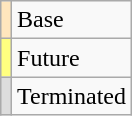<table class="wikitable" style="margin: 1em auto;">
<tr>
<td style="background-color:#FFE6BD"></td>
<td>Base</td>
</tr>
<tr>
<td style="background-color:#FFFF80"></td>
<td>Future</td>
</tr>
<tr>
<td style="background-color:#DDDDDD"></td>
<td>Terminated</td>
</tr>
</table>
